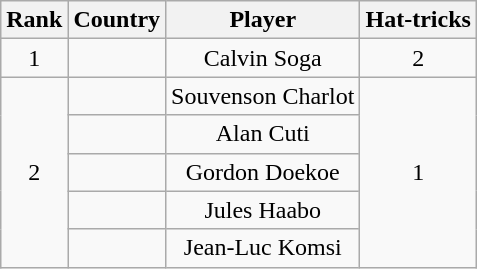<table class="wikitable" style="text-align:center;">
<tr>
<th>Rank</th>
<th>Country</th>
<th>Player</th>
<th>Hat-tricks</th>
</tr>
<tr>
<td>1</td>
<td></td>
<td>Calvin Soga</td>
<td>2</td>
</tr>
<tr>
<td rowspan=10>2</td>
<td></td>
<td>Souvenson Charlot</td>
<td rowspan=10>1</td>
</tr>
<tr>
<td></td>
<td>Alan Cuti</td>
</tr>
<tr>
<td></td>
<td>Gordon Doekoe</td>
</tr>
<tr>
<td></td>
<td>Jules Haabo</td>
</tr>
<tr>
<td></td>
<td>Jean-Luc Komsi</td>
</tr>
</table>
